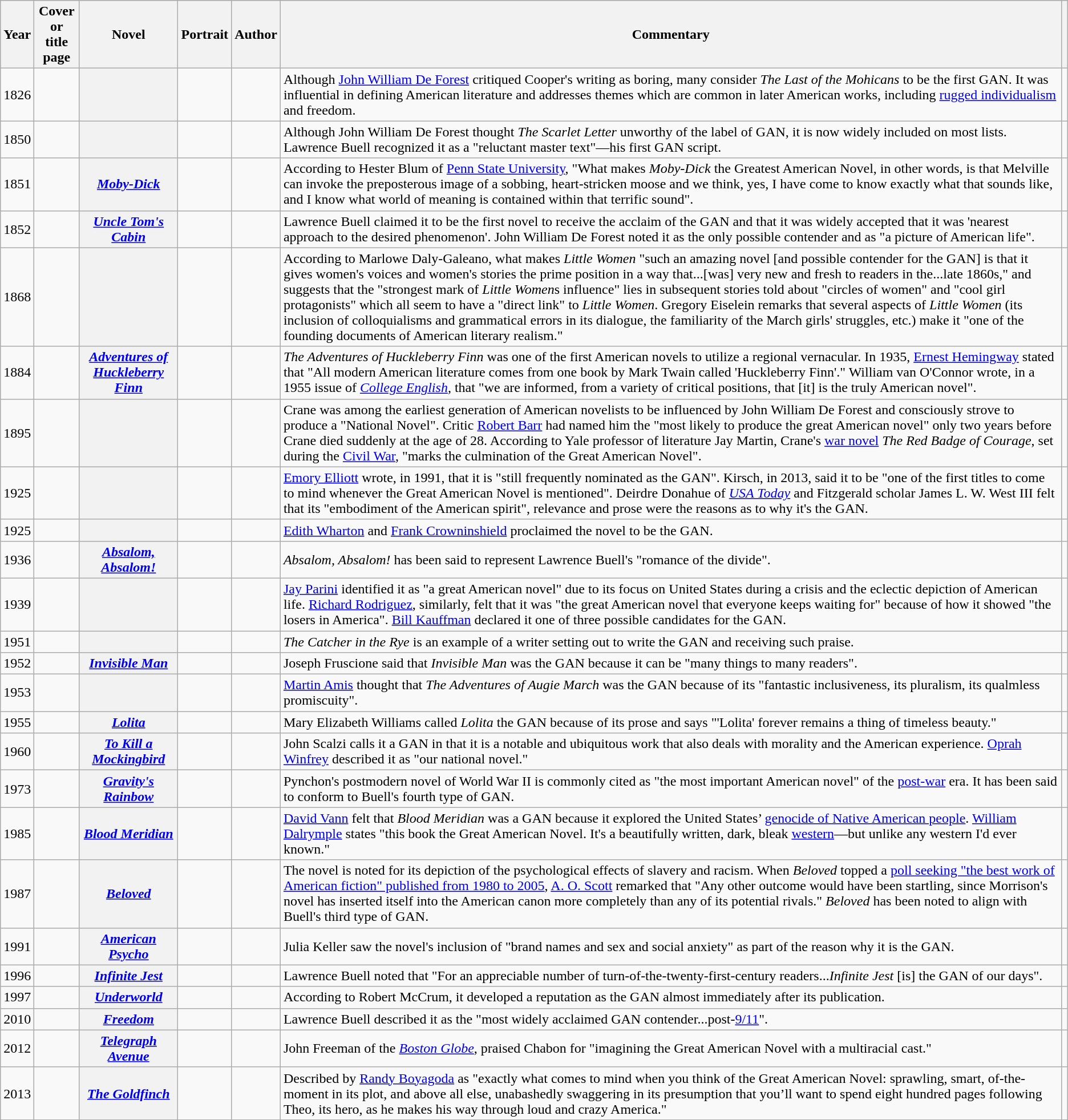<table class="wikitable plainrowheaders sortable">
<tr style="background:#ccc; text-align:center;">
<th>Year</th>
<th scope="col" class="unsortable">Cover or<br>title page</th>
<th>Novel</th>
<th scope="col" class="unsortable">Portrait</th>
<th>Author</th>
<th scope="col" class="unsortable">Commentary</th>
<th scope="col" class="unsortable"></th>
</tr>
<tr>
<td>1826</td>
<td></td>
<th scope=row><em></em></th>
<td></td>
<td></td>
<td>Although <a href='#'>John William De Forest</a> critiqued Cooper's writing as boring, many consider <em>The Last of the Mohicans</em> to be the first GAN. It was influential in defining American literature and addresses themes which are common in later American works, including <a href='#'>rugged individualism</a> and freedom.</td>
<td style="text-align:center;"></td>
</tr>
<tr>
<td>1850</td>
<td></td>
<th scope=row></th>
<td></td>
<td></td>
<td>Although John William De Forest thought <em>The Scarlet Letter</em> unworthy of the label of GAN, it is now widely included on most lists. Lawrence Buell recognized it as a "reluctant master text"—his first GAN script.</td>
<td style="text-align:center;"></td>
</tr>
<tr>
<td>1851</td>
<td></td>
<th scope=row><em><a href='#'>Moby-Dick</a></em></th>
<td></td>
<td></td>
<td>According to Hester Blum of <a href='#'>Penn State University</a>, "What makes <em>Moby-Dick</em> the Greatest American Novel, in other words, is that Melville can invoke the preposterous image of a sobbing, heart-stricken moose and we think, yes, I have come to know exactly what that sounds like, and I know what world of meaning is contained within that terrific sound".</td>
<td style="text-align:center;"></td>
</tr>
<tr>
<td>1852</td>
<td></td>
<th scope=row><em><a href='#'>Uncle Tom's Cabin</a></em></th>
<td></td>
<td></td>
<td>Lawrence Buell claimed it to be the first novel to receive the acclaim of the GAN and that it was widely accepted that it was 'nearest approach to the desired phenomenon'. John William De Forest noted it as the only possible contender and as "a picture of American life".</td>
<td style="text-align:center;"></td>
</tr>
<tr>
<td>1868</td>
<td></td>
<th scope=row><em></em></th>
<td></td>
<td></td>
<td>According to Marlowe Daly-Galeano, what makes <em>Little Women</em> "such an amazing novel [and possible contender for the GAN] is that it gives women's voices and women's stories the prime position in a way that...[was] very new and fresh to readers in the...late 1860s," and suggests that the "strongest mark of <em>Little Women</em>s influence" lies in subsequent stories told about "circles of women" and "cool girl protagonists" which all seem to have a "direct link" to <em>Little Women</em>. Gregory Eiselein remarks that several aspects of <em>Little Women</em> (its inclusion of colloquialisms and grammatical errors in its dialogue, the familiarity of the March girls' struggles, etc.) make it "one of the founding documents of American literary realism."</td>
<td style="text-align:center;"></td>
</tr>
<tr>
<td>1884</td>
<td></td>
<th scope=row><em><a href='#'>Adventures of Huckleberry Finn</a></em></th>
<td></td>
<td></td>
<td><em>The Adventures of Huckleberry Finn</em> was one of the first American novels to utilize a regional vernacular. In 1935, <a href='#'>Ernest Hemingway</a> stated that "All modern American literature comes from one book by Mark Twain called 'Huckleberry Finn'." William van O'Connor wrote, in a 1955 issue of <em><a href='#'>College English</a>,</em> that "we are informed, from a variety of critical positions, that [it] is the truly American novel".</td>
<td style="text-align:center;"></td>
</tr>
<tr>
<td>1895</td>
<td></td>
<th scope=row></th>
<td></td>
<td></td>
<td>Crane was among the earliest generation of American novelists to be influenced by John William De Forest and consciously strove to produce a "National Novel". Critic <a href='#'>Robert Barr</a> had named him the "most likely to produce the great American novel" only two years before Crane died suddenly at the age of 28. According to Yale professor of literature Jay Martin, Crane's <a href='#'>war novel</a> <em>The Red Badge of Courage</em>, set during the <a href='#'>Civil War</a>, "marks the culmination of the Great American Novel".</td>
<td style="text-align:center;"></td>
</tr>
<tr>
<td>1925</td>
<td></td>
<th scope=row></th>
<td></td>
<td></td>
<td><a href='#'>Emory Elliott</a> wrote, in 1991, that it is "still frequently nominated as the GAN". Kirsch, in 2013, said it to be "one of the first titles to come to mind whenever the Great American Novel is mentioned". Deirdre Donahue of <em><a href='#'>USA Today</a></em> and Fitzgerald scholar James L. W. West III felt that its "embodiment of the American spirit", relevance and prose were the reasons as to why it's the GAN.</td>
<td style="text-align:center;"></td>
</tr>
<tr>
<td>1925</td>
<td></td>
<th scope=row></th>
<td></td>
<td></td>
<td><a href='#'>Edith Wharton</a> and <a href='#'>Frank Crowninshield</a> proclaimed the novel to be the GAN.</td>
<td></td>
</tr>
<tr>
<td>1936</td>
<td></td>
<th scope=row><em><a href='#'>Absalom, Absalom!</a></em></th>
<td></td>
<td></td>
<td><em>Absalom, Absalom!</em> has been said to represent Lawrence Buell's "romance of the divide".</td>
<td style="text-align:center;"></td>
</tr>
<tr>
<td>1939</td>
<td></td>
<th scope=row></th>
<td></td>
<td></td>
<td><a href='#'>Jay Parini</a> identified it as "a great American novel" due to its focus on United States during a crisis and the eclectic depiction of American life. <a href='#'>Richard Rodriguez</a>, similarly, felt that it was "the great American novel that everyone keeps waiting for" because of how it showed "the losers in America". <a href='#'>Bill Kauffman</a> declared it one of three possible candidates for the GAN.</td>
<td style="text-align:center;"></td>
</tr>
<tr>
<td>1951</td>
<td></td>
<th scope=row></th>
<td></td>
<td></td>
<td><em>The Catcher in the Rye</em> is an example of a writer setting out to write the GAN and receiving such praise.</td>
<td style="text-align:center;"></td>
</tr>
<tr>
<td>1952</td>
<td></td>
<th scope=row><em><a href='#'>Invisible Man</a></em></th>
<td></td>
<td></td>
<td>Joseph Fruscione said that <em>Invisible Man</em> was the GAN because it can be "many things to many readers".</td>
<td style="text-align:center;"></td>
</tr>
<tr>
<td>1953</td>
<td></td>
<th scope=row></th>
<td></td>
<td></td>
<td><a href='#'>Martin Amis</a> thought that <em>The Adventures of Augie March</em> was the GAN because of its "fantastic inclusiveness, its pluralism, its qualmless promiscuity".</td>
<td style="text-align:center;"></td>
</tr>
<tr>
<td>1955</td>
<td></td>
<th scope=row><em><a href='#'>Lolita</a></em></th>
<td></td>
<td></td>
<td>Mary Elizabeth Williams called <em>Lolita</em> the GAN because of its prose and says "'Lolita' forever remains a thing of timeless beauty."</td>
<td style="text-align:center;"></td>
</tr>
<tr>
<td>1960</td>
<td></td>
<th scope=row><em><a href='#'>To Kill a Mockingbird</a></em></th>
<td></td>
<td></td>
<td>John Scalzi calls it a GAN in that it is a notable and ubiquitous work that also deals with morality and the American experience. <a href='#'>Oprah Winfrey</a> described it as "our national novel."</td>
<td style="text-align:center;"></td>
</tr>
<tr>
<td>1973</td>
<td></td>
<th scope=row><em><a href='#'>Gravity's Rainbow</a></em></th>
<td></td>
<td></td>
<td>Pynchon's postmodern novel of World War II is commonly cited as "the most important American novel" of the <a href='#'>post-war</a> era. It has been said to conform to Buell's fourth type of GAN.</td>
<td style="text-align:center;"><br></td>
</tr>
<tr>
<td>1985</td>
<td></td>
<th scope=row><em><a href='#'>Blood Meridian</a></em></th>
<td></td>
<td></td>
<td><a href='#'>David Vann</a> felt that <em>Blood Meridian</em> was a GAN because it explored the United States’ <a href='#'>genocide of Native American people</a>. <a href='#'>William Dalrymple</a> states "this book the Great American Novel. It's a beautifully written, dark, bleak <a href='#'>western</a>—but unlike any western I'd ever known."</td>
<td style="text-align:center;"></td>
</tr>
<tr>
<td>1987</td>
<td></td>
<th scope=row><em><a href='#'>Beloved</a></em></th>
<td></td>
<td></td>
<td>The novel is noted for its depiction of the psychological effects of slavery and racism. When <em>Beloved</em> topped a <a href='#'>poll seeking "the best work of American fiction" published from 1980 to 2005</a>, <a href='#'>A. O. Scott</a> remarked that "Any other outcome would have been startling, since Morrison's novel has inserted itself into the American canon more completely than any of its potential rivals." <em>Beloved</em> has been noted to align with Buell's third type of GAN.</td>
<td style="text-align:center;"></td>
</tr>
<tr>
<td>1991</td>
<td></td>
<th scope=row><em><a href='#'>American Psycho</a></em></th>
<td></td>
<td></td>
<td>Julia Keller saw the novel's inclusion of "brand names and sex and social anxiety" as part of the reason why it is the GAN.</td>
<td style="text-align:center;"></td>
</tr>
<tr>
<td>1996</td>
<td></td>
<th scope=row><em><a href='#'>Infinite Jest</a></em></th>
<td></td>
<td></td>
<td>Lawrence Buell noted that "For an appreciable number of turn-of-the-twenty-first-century readers...<em>Infinite Jest</em> [is] the GAN of our days".</td>
<td style="text-align:center;"></td>
</tr>
<tr>
<td>1997</td>
<td></td>
<th scope=row><em><a href='#'>Underworld</a></em></th>
<td></td>
<td></td>
<td>According to Robert McCrum, it developed a reputation as the GAN almost immediately after its publication.</td>
<td style="text-align:center;"></td>
</tr>
<tr>
<td>2010</td>
<td></td>
<th scope=row><em><a href='#'>Freedom</a></em></th>
<td></td>
<td></td>
<td>Lawrence Buell described it as the "most widely acclaimed GAN contender...post-<a href='#'>9/11</a>".</td>
<td style="text-align:center;"></td>
</tr>
<tr>
<td>2012</td>
<td></td>
<th scope=row><em><a href='#'>Telegraph Avenue</a></em></th>
<td></td>
<td></td>
<td>John Freeman of the <em><a href='#'>Boston Globe</a></em>, praised Chabon for "imagining the Great American Novel with a multiracial cast."</td>
<td style="text-align:center;"></td>
</tr>
<tr>
<td>2013</td>
<td></td>
<th scope=row><em><a href='#'>The Goldfinch</a></em></th>
<td></td>
<td></td>
<td>Described by <a href='#'>Randy Boyagoda</a> as "exactly what comes to mind when you think of the Great American Novel: sprawling, smart, of-the-moment in its plot, and above all else, unabashedly swaggering in its presumption that you’ll want to spend eight hundred pages following Theo, its hero, as he makes his way through loud and crazy America."</td>
<td style="text-align:center;"><br></td>
</tr>
</table>
